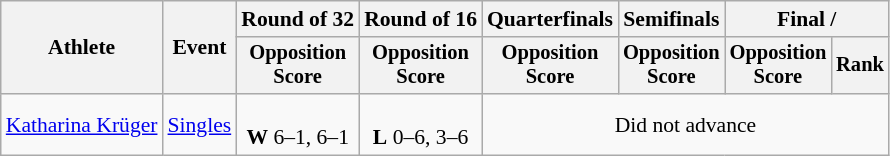<table class=wikitable style="font-size:90%">
<tr>
<th rowspan="2">Athlete</th>
<th rowspan="2">Event</th>
<th>Round of 32</th>
<th>Round of 16</th>
<th>Quarterfinals</th>
<th>Semifinals</th>
<th colspan=2>Final / </th>
</tr>
<tr style="font-size:95%">
<th>Opposition<br>Score</th>
<th>Opposition<br>Score</th>
<th>Opposition<br>Score</th>
<th>Opposition<br>Score</th>
<th>Opposition<br>Score</th>
<th>Rank</th>
</tr>
<tr align=center>
<td align=left><a href='#'>Katharina Krüger</a></td>
<td align=left><a href='#'>Singles</a></td>
<td><br><strong>W</strong> 6–1, 6–1</td>
<td><br><strong>L</strong> 0–6, 3–6</td>
<td colspan=4>Did not advance</td>
</tr>
</table>
